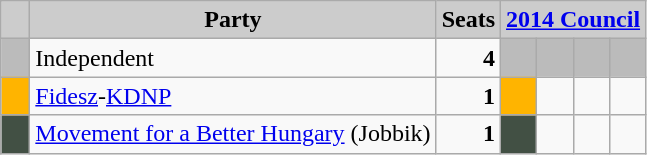<table class="wikitable">
<tr>
<th style="background:#ccc">   </th>
<th style="background:#ccc">Party</th>
<th style="background:#ccc">Seats</th>
<th style="background:#ccc" colspan="4"><a href='#'>2014 Council</a></th>
</tr>
<tr>
<td style="background-color: #bbbbbb"> </td>
<td>Independent</td>
<td style="text-align: right"><strong>4</strong></td>
<td style="background-color: #bbbbbb"> </td>
<td style="background-color: #bbbbbb"> </td>
<td style="background-color: #bbbbbb"> </td>
<td style="background-color: #bbbbbb"> </td>
</tr>
<tr>
<td style="background-color: #FFB400"> </td>
<td><a href='#'>Fidesz</a>-<a href='#'>KDNP</a></td>
<td style="text-align: right"><strong>1</strong></td>
<td style="background-color: #FFB400"> </td>
<td> </td>
<td> </td>
<td> </td>
</tr>
<tr>
<td style="background-color: #425044"> </td>
<td><a href='#'>Movement for a Better Hungary</a> (Jobbik)</td>
<td style="text-align: right"><strong>1</strong></td>
<td style="background-color: #425044"> </td>
<td> </td>
<td> </td>
<td> </td>
</tr>
</table>
